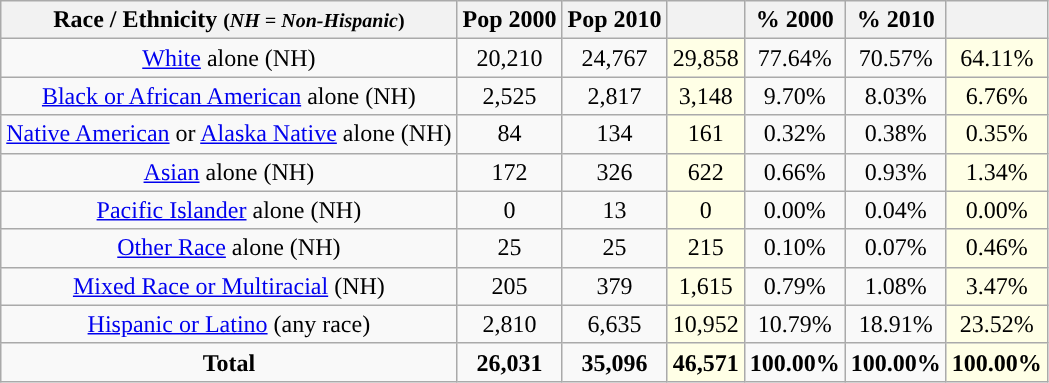<table class="wikitable" style="text-align:center;">
<tr>
<th>Race / Ethnicity <small>(<em>NH = Non-Hispanic</em>)</small></th>
<th>Pop 2000</th>
<th>Pop 2010</th>
<th></th>
<th>% 2000</th>
<th>% 2010</th>
<th></th>
</tr>
<tr>
<td><a href='#'>White</a> alone (NH)</td>
<td>20,210</td>
<td>24,767</td>
<td style='background: #ffffe6;'>29,858</td>
<td>77.64%</td>
<td>70.57%</td>
<td style='background: #ffffe6;'>64.11%</td>
</tr>
<tr>
<td><a href='#'>Black or African American</a> alone (NH)</td>
<td>2,525</td>
<td>2,817</td>
<td style='background: #ffffe6;'>3,148</td>
<td>9.70%</td>
<td>8.03%</td>
<td style='background: #ffffe6;'>6.76%</td>
</tr>
<tr>
<td><a href='#'>Native American</a> or <a href='#'>Alaska Native</a> alone (NH)</td>
<td>84</td>
<td>134</td>
<td style='background: #ffffe6;'>161</td>
<td>0.32%</td>
<td>0.38%</td>
<td style='background: #ffffe6;'>0.35%</td>
</tr>
<tr>
<td><a href='#'>Asian</a> alone (NH)</td>
<td>172</td>
<td>326</td>
<td style='background: #ffffe6;'>622</td>
<td>0.66%</td>
<td>0.93%</td>
<td style='background: #ffffe6;'>1.34%</td>
</tr>
<tr>
<td><a href='#'>Pacific Islander</a> alone (NH)</td>
<td>0</td>
<td>13</td>
<td style='background: #ffffe6;'>0</td>
<td>0.00%</td>
<td>0.04%</td>
<td style='background: #ffffe6;'>0.00%</td>
</tr>
<tr>
<td><a href='#'>Other Race</a> alone (NH)</td>
<td>25</td>
<td>25</td>
<td style='background: #ffffe6;'>215</td>
<td>0.10%</td>
<td>0.07%</td>
<td style='background: #ffffe6;'>0.46%</td>
</tr>
<tr>
<td><a href='#'>Mixed Race or Multiracial</a> (NH)</td>
<td>205</td>
<td>379</td>
<td style='background: #ffffe6;'>1,615</td>
<td>0.79%</td>
<td>1.08%</td>
<td style='background: #ffffe6;'>3.47%</td>
</tr>
<tr>
<td><a href='#'>Hispanic or Latino</a> (any race)</td>
<td>2,810</td>
<td>6,635</td>
<td style='background: #ffffe6;'>10,952</td>
<td>10.79%</td>
<td>18.91%</td>
<td style='background: #ffffe6;'>23.52%</td>
</tr>
<tr>
<td><strong>Total</strong></td>
<td><strong>26,031</strong></td>
<td><strong>35,096</strong></td>
<td style='background: #ffffe6;'><strong>46,571</strong></td>
<td><strong>100.00%</strong></td>
<td><strong>100.00%</strong></td>
<td style='background: #ffffe6;'><strong>100.00%</strong></td>
</tr>
</table>
